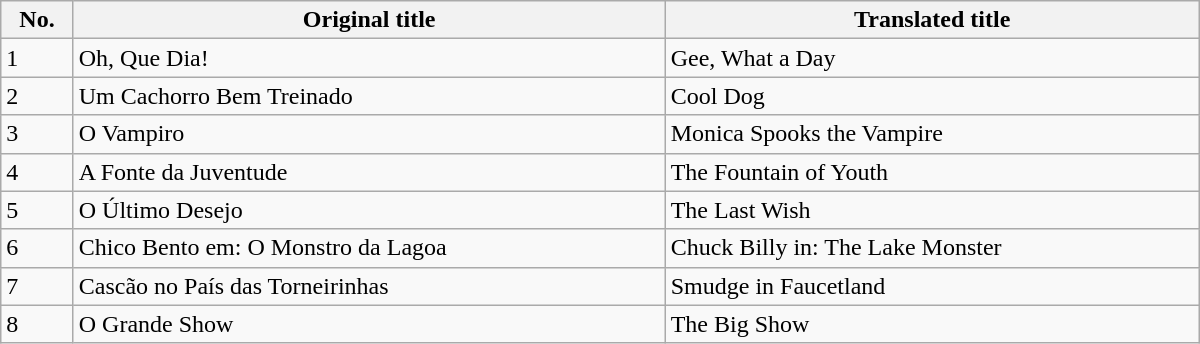<table class="wikitable" width=800>
<tr>
<th>No.</th>
<th>Original title</th>
<th>Translated title</th>
</tr>
<tr>
<td>1</td>
<td>Oh, Que Dia!</td>
<td>Gee, What a Day</td>
</tr>
<tr>
<td>2</td>
<td>Um Cachorro Bem Treinado</td>
<td>Cool Dog</td>
</tr>
<tr>
<td>3</td>
<td>O Vampiro</td>
<td>Monica Spooks the Vampire</td>
</tr>
<tr>
<td>4</td>
<td>A Fonte da Juventude</td>
<td>The Fountain of Youth</td>
</tr>
<tr>
<td>5</td>
<td>O Último Desejo</td>
<td>The Last Wish</td>
</tr>
<tr>
<td>6</td>
<td>Chico Bento em: O Monstro da Lagoa</td>
<td>Chuck Billy in: The Lake Monster</td>
</tr>
<tr>
<td>7</td>
<td>Cascão no País das Torneirinhas</td>
<td>Smudge in Faucetland</td>
</tr>
<tr>
<td>8</td>
<td>O Grande Show</td>
<td>The Big Show</td>
</tr>
</table>
